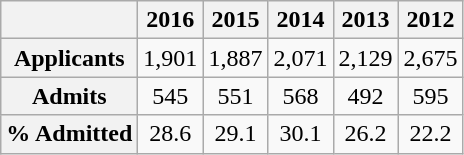<table class="wikitable" border="1" style="text-align:center">
<tr>
<th></th>
<th>2016</th>
<th>2015</th>
<th>2014</th>
<th>2013</th>
<th>2012</th>
</tr>
<tr>
<th>Applicants</th>
<td>1,901</td>
<td>1,887</td>
<td>2,071</td>
<td>2,129</td>
<td>2,675</td>
</tr>
<tr>
<th>Admits</th>
<td>545</td>
<td>551</td>
<td>568</td>
<td>492</td>
<td>595</td>
</tr>
<tr>
<th>% Admitted</th>
<td>28.6</td>
<td>29.1</td>
<td>30.1</td>
<td>26.2</td>
<td>22.2</td>
</tr>
</table>
